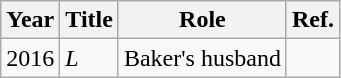<table class="wikitable">
<tr>
<th>Year</th>
<th>Title</th>
<th>Role</th>
<th>Ref.</th>
</tr>
<tr>
<td>2016</td>
<td><em>L</em></td>
<td>Baker's husband</td>
<td></td>
</tr>
</table>
